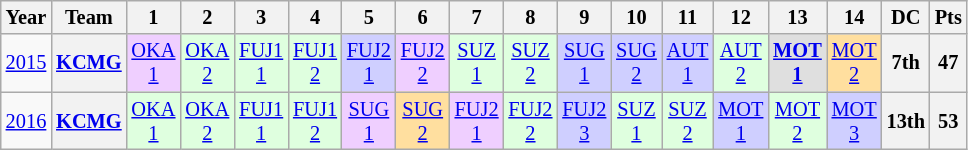<table class="wikitable" style="text-align:center; font-size:85%">
<tr>
<th>Year</th>
<th>Team</th>
<th>1</th>
<th>2</th>
<th>3</th>
<th>4</th>
<th>5</th>
<th>6</th>
<th>7</th>
<th>8</th>
<th>9</th>
<th>10</th>
<th>11</th>
<th>12</th>
<th>13</th>
<th>14</th>
<th>DC</th>
<th>Pts</th>
</tr>
<tr>
<td><a href='#'>2015</a></td>
<th nowrap><a href='#'>KCMG</a></th>
<td style="background:#EFCFFF"><a href='#'>OKA<br>1</a><br></td>
<td style="background:#DFFFDF"><a href='#'>OKA<br>2</a><br></td>
<td style="background:#DFFFDF"><a href='#'>FUJ1<br>1</a><br></td>
<td style="background:#DFFFDF"><a href='#'>FUJ1<br>2</a><br></td>
<td style="background:#CFCFFF"><a href='#'>FUJ2<br>1</a><br></td>
<td style="background:#EFCFFF"><a href='#'>FUJ2<br>2</a><br></td>
<td style="background:#DFFFDF"><a href='#'>SUZ<br>1</a><br></td>
<td style="background:#DFFFDF"><a href='#'>SUZ<br>2</a><br></td>
<td style="background:#CFCFFF"><a href='#'>SUG<br>1</a><br></td>
<td style="background:#CFCFFF"><a href='#'>SUG<br>2</a><br></td>
<td style="background:#CFCFFF"><a href='#'>AUT<br>1</a><br></td>
<td style="background:#DFFFDF"><a href='#'>AUT<br>2</a><br></td>
<td style="background:#DFDFDF"><strong><a href='#'>MOT<br>1</a><br></strong></td>
<td style="background:#FFDF9F"><a href='#'>MOT<br>2</a><br></td>
<th>7th</th>
<th>47</th>
</tr>
<tr>
<td><a href='#'>2016</a></td>
<th nowrap><a href='#'>KCMG</a></th>
<td style="background:#DFFFDF"><a href='#'>OKA<br>1</a><br></td>
<td style="background:#DFFFDF"><a href='#'>OKA<br>2</a><br></td>
<td style="background:#DFFFDF"><a href='#'>FUJ1<br>1</a><br></td>
<td style="background:#DFFFDF"><a href='#'>FUJ1<br>2</a><br></td>
<td style="background:#EFCFFF"><a href='#'>SUG<br>1</a><br></td>
<td style="background:#FFDF9F"><a href='#'>SUG<br>2</a><br></td>
<td style="background:#EFCFFF"><a href='#'>FUJ2<br>1</a><br></td>
<td style="background:#DFFFDF"><a href='#'>FUJ2<br>2</a><br></td>
<td style="background:#CFCFFF"><a href='#'>FUJ2<br>3</a><br></td>
<td style="background:#DFFFDF"><a href='#'>SUZ<br>1</a><br></td>
<td style="background:#DFFFDF"><a href='#'>SUZ<br>2</a><br></td>
<td style="background:#CFCFFF"><a href='#'>MOT<br>1</a><br></td>
<td style="background:#DFFFDF"><a href='#'>MOT<br>2</a><br></td>
<td style="background:#CFCFFF"><a href='#'>MOT<br>3</a><br></td>
<th>13th</th>
<th>53</th>
</tr>
</table>
